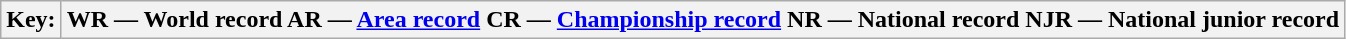<table class=wikitable>
<tr>
<th>Key:</th>
<th>WR — World record  AR — <a href='#'>Area record</a>  CR — <a href='#'>Championship record</a>  NR — National record  NJR — National junior record</th>
</tr>
</table>
